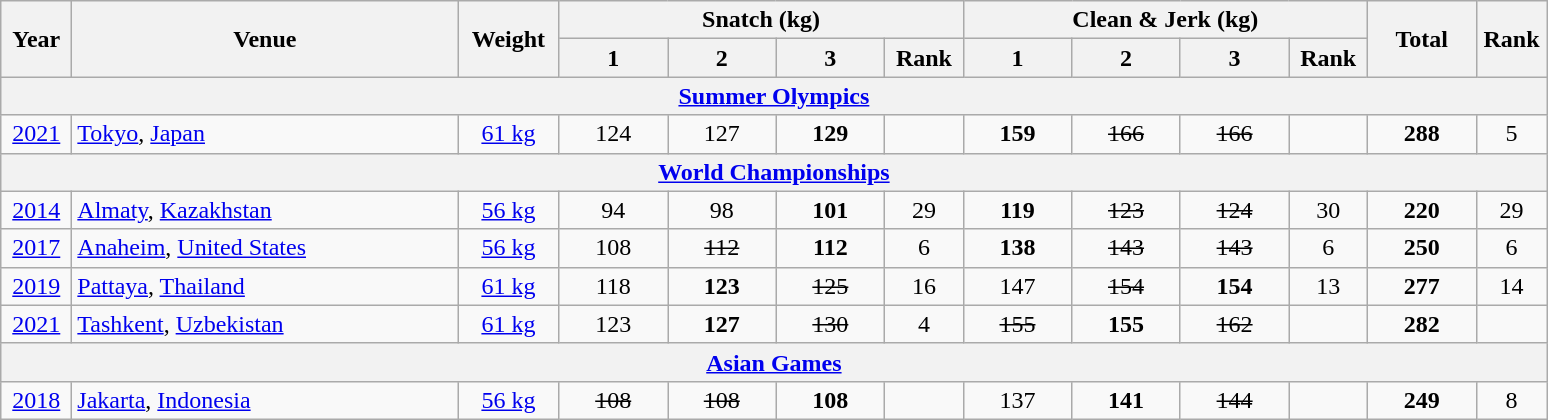<table class = "wikitable" style="text-align:center;">
<tr>
<th rowspan=2 width=40>Year</th>
<th rowspan=2 width=250>Venue</th>
<th rowspan=2 width=60>Weight</th>
<th colspan=4>Snatch (kg)</th>
<th colspan=4>Clean & Jerk (kg)</th>
<th rowspan=2 width=65>Total</th>
<th rowspan=2 width=40>Rank</th>
</tr>
<tr>
<th width=65>1</th>
<th width=65>2</th>
<th width=65>3</th>
<th width=45>Rank</th>
<th width=65>1</th>
<th width=65>2</th>
<th width=65>3</th>
<th width=45>Rank</th>
</tr>
<tr>
<th colspan=13><a href='#'>Summer Olympics</a></th>
</tr>
<tr>
<td><a href='#'>2021</a></td>
<td align=left> <a href='#'>Tokyo</a>, <a href='#'>Japan</a></td>
<td><a href='#'>61 kg</a></td>
<td>124</td>
<td>127</td>
<td><strong>129</strong></td>
<td></td>
<td><strong>159</strong></td>
<td><s>166</s></td>
<td><s>166</s></td>
<td></td>
<td><strong>288</strong></td>
<td>5</td>
</tr>
<tr>
<th colspan=13><a href='#'>World Championships</a></th>
</tr>
<tr>
<td><a href='#'>2014</a></td>
<td align=left> <a href='#'>Almaty</a>, <a href='#'>Kazakhstan</a></td>
<td><a href='#'>56 kg</a></td>
<td>94</td>
<td>98</td>
<td><strong>101</strong></td>
<td>29</td>
<td><strong>119</strong></td>
<td><s>123</s></td>
<td><s>124</s></td>
<td>30</td>
<td><strong>220</strong></td>
<td>29</td>
</tr>
<tr>
<td><a href='#'>2017</a></td>
<td align=left> <a href='#'>Anaheim</a>, <a href='#'>United States</a></td>
<td><a href='#'>56 kg</a></td>
<td>108</td>
<td><s>112</s></td>
<td><strong>112</strong></td>
<td>6</td>
<td><strong>138</strong></td>
<td><s>143</s></td>
<td><s>143</s></td>
<td>6</td>
<td><strong>250</strong></td>
<td>6</td>
</tr>
<tr>
<td><a href='#'>2019</a></td>
<td align=left> <a href='#'>Pattaya</a>, <a href='#'>Thailand</a></td>
<td><a href='#'>61 kg</a></td>
<td>118</td>
<td><strong>123</strong></td>
<td><s>125</s></td>
<td>16</td>
<td>147</td>
<td><s>154</s></td>
<td><strong>154</strong></td>
<td>13</td>
<td><strong>277</strong></td>
<td>14</td>
</tr>
<tr>
<td><a href='#'>2021</a></td>
<td align=left> <a href='#'>Tashkent</a>, <a href='#'>Uzbekistan</a></td>
<td><a href='#'>61 kg</a></td>
<td>123</td>
<td><strong>127</strong></td>
<td><s>130</s></td>
<td>4</td>
<td><s>155</s></td>
<td><strong>155</strong></td>
<td><s>162</s></td>
<td></td>
<td><strong>282</strong></td>
<td></td>
</tr>
<tr>
<th colspan=13><a href='#'>Asian Games</a></th>
</tr>
<tr>
<td><a href='#'>2018</a></td>
<td align=left> <a href='#'>Jakarta</a>, <a href='#'>Indonesia</a></td>
<td><a href='#'>56 kg</a></td>
<td><s>108</s></td>
<td><s>108</s></td>
<td><strong>108</strong></td>
<td></td>
<td>137</td>
<td><strong>141</strong></td>
<td><s>144</s></td>
<td></td>
<td><strong>249</strong></td>
<td>8</td>
</tr>
</table>
